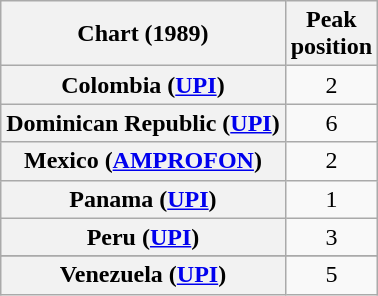<table class="wikitable sortable plainrowheaders">
<tr>
<th align="left">Chart (1989)</th>
<th align="left">Peak<br>position</th>
</tr>
<tr>
<th scope="row">Colombia (<a href='#'>UPI</a>)</th>
<td align="center">2</td>
</tr>
<tr>
<th scope="row">Dominican Republic (<a href='#'>UPI</a>)</th>
<td align="center">6</td>
</tr>
<tr>
<th scope="row">Mexico (<a href='#'>AMPROFON</a>)</th>
<td align="center">2</td>
</tr>
<tr>
<th scope="row">Panama (<a href='#'>UPI</a>)</th>
<td align="center">1</td>
</tr>
<tr>
<th scope="row">Peru (<a href='#'>UPI</a>)</th>
<td align="center">3</td>
</tr>
<tr>
</tr>
<tr>
<th scope="row">Venezuela (<a href='#'>UPI</a>)</th>
<td align="center">5</td>
</tr>
</table>
